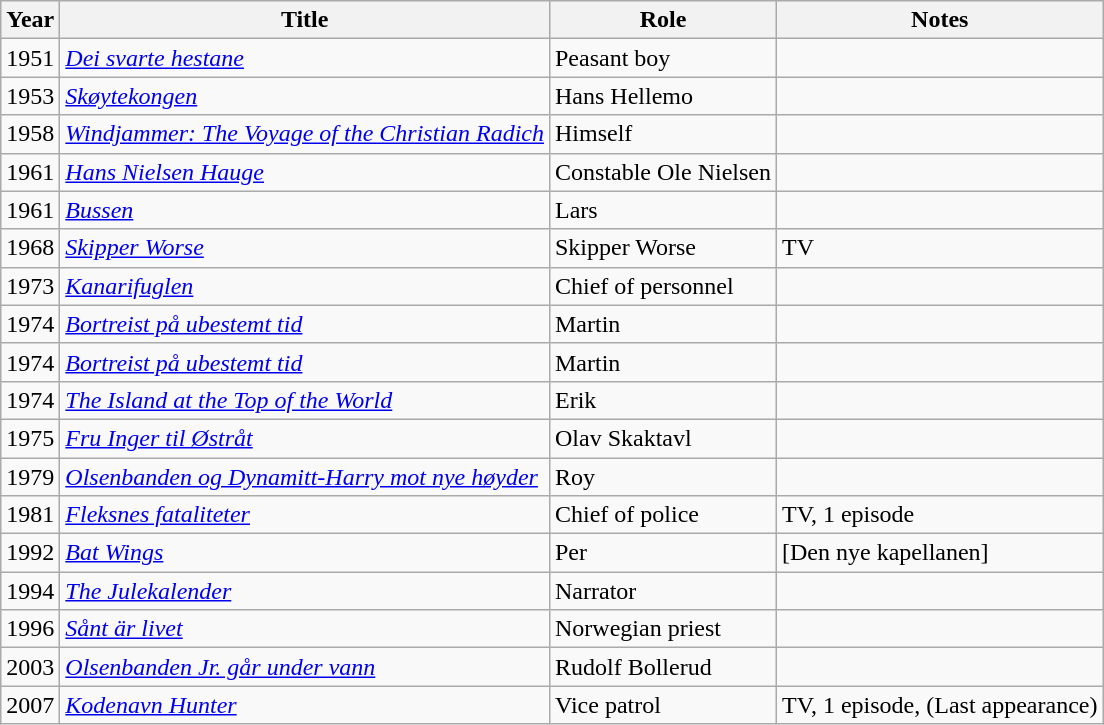<table class="wikitable">
<tr ">
<th>Year</th>
<th>Title</th>
<th>Role</th>
<th>Notes</th>
</tr>
<tr>
<td>1951</td>
<td><em><a href='#'>Dei svarte hestane</a></em></td>
<td>Peasant boy</td>
<td></td>
</tr>
<tr>
<td>1953</td>
<td><em><a href='#'>Skøytekongen</a></em></td>
<td>Hans Hellemo</td>
<td></td>
</tr>
<tr>
<td>1958</td>
<td><em><a href='#'>Windjammer: The Voyage of the Christian Radich</a></em></td>
<td>Himself</td>
<td></td>
</tr>
<tr>
<td>1961</td>
<td><em><a href='#'>Hans Nielsen Hauge</a></em></td>
<td>Constable Ole Nielsen</td>
<td></td>
</tr>
<tr>
<td>1961</td>
<td><em><a href='#'>Bussen</a></em></td>
<td>Lars</td>
<td></td>
</tr>
<tr>
<td>1968</td>
<td><em><a href='#'>Skipper Worse</a></em></td>
<td>Skipper Worse</td>
<td>TV</td>
</tr>
<tr>
<td>1973</td>
<td><em><a href='#'>Kanarifuglen</a></em></td>
<td>Chief of personnel</td>
<td></td>
</tr>
<tr>
<td>1974</td>
<td><em><a href='#'>Bortreist på ubestemt tid</a></em></td>
<td>Martin</td>
<td></td>
</tr>
<tr>
<td>1974</td>
<td><em><a href='#'>Bortreist på ubestemt tid</a></em></td>
<td>Martin</td>
<td></td>
</tr>
<tr>
<td>1974</td>
<td><em><a href='#'>The Island at the Top of the World</a></em></td>
<td>Erik</td>
<td></td>
</tr>
<tr>
<td>1975</td>
<td><em><a href='#'>Fru Inger til Østråt</a></em></td>
<td>Olav Skaktavl</td>
<td></td>
</tr>
<tr>
<td>1979</td>
<td><em><a href='#'>Olsenbanden og Dynamitt-Harry mot nye høyder</a></em></td>
<td>Roy</td>
<td></td>
</tr>
<tr>
<td>1981</td>
<td><em><a href='#'>Fleksnes fataliteter</a></em></td>
<td>Chief of police</td>
<td>TV, 1 episode</td>
</tr>
<tr>
<td>1992</td>
<td><em><a href='#'>Bat Wings</a></em></td>
<td>Per</td>
<td>[Den nye kapellanen]</td>
</tr>
<tr>
<td>1994</td>
<td><em><a href='#'>The Julekalender</a></em></td>
<td>Narrator</td>
<td></td>
</tr>
<tr>
<td>1996</td>
<td><em><a href='#'>Sånt är livet</a></em></td>
<td>Norwegian priest</td>
<td></td>
</tr>
<tr>
<td>2003</td>
<td><em><a href='#'>Olsenbanden Jr. går under vann</a></em></td>
<td>Rudolf Bollerud</td>
<td></td>
</tr>
<tr>
<td>2007</td>
<td><em><a href='#'>Kodenavn Hunter</a></em></td>
<td>Vice patrol</td>
<td>TV, 1 episode, (Last appearance)</td>
</tr>
</table>
